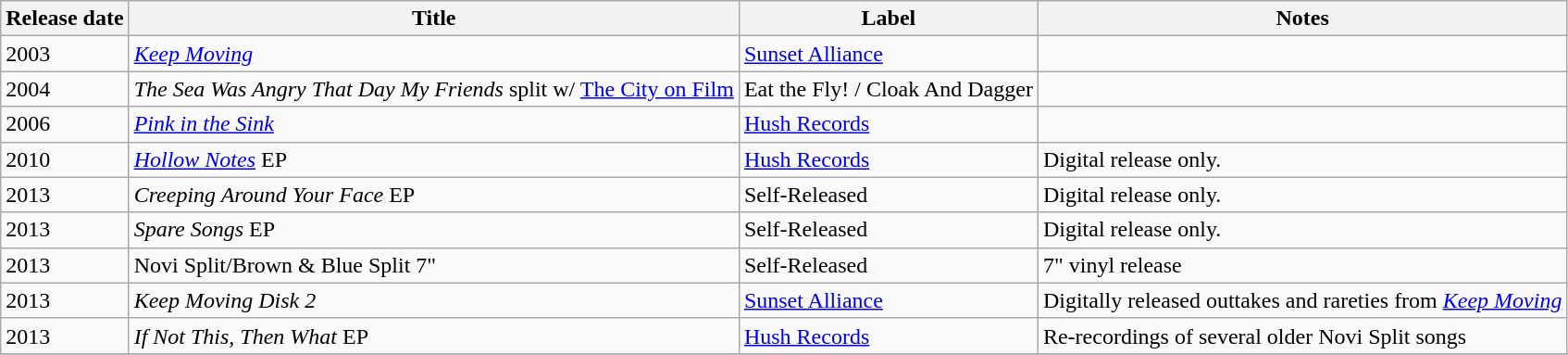<table class="wikitable">
<tr>
<th>Release date</th>
<th>Title</th>
<th>Label</th>
<th>Notes</th>
</tr>
<tr>
<td>2003</td>
<td><a href='#'><em>Keep Moving</em></a></td>
<td><a href='#'>Sunset Alliance</a></td>
<td></td>
</tr>
<tr>
<td>2004</td>
<td><em>The Sea Was Angry That Day My Friends</em> split w/ <a href='#'>The City on Film</a></td>
<td>Eat the Fly! / Cloak And Dagger</td>
<td></td>
</tr>
<tr>
<td>2006</td>
<td><em><a href='#'>Pink in the Sink</a></em></td>
<td><a href='#'>Hush Records</a></td>
<td></td>
</tr>
<tr>
<td>2010</td>
<td><em><a href='#'>Hollow Notes</a></em> EP</td>
<td><a href='#'>Hush Records</a></td>
<td>Digital release only.</td>
</tr>
<tr>
<td>2013</td>
<td><em>Creeping Around Your Face</em> EP</td>
<td>Self-Released</td>
<td>Digital release only.</td>
</tr>
<tr>
<td>2013</td>
<td><em>Spare Songs</em> EP</td>
<td>Self-Released</td>
<td>Digital release only.</td>
</tr>
<tr>
<td>2013</td>
<td>Novi Split/Brown & Blue Split 7"</td>
<td>Self-Released</td>
<td>7" vinyl release</td>
</tr>
<tr>
<td>2013</td>
<td><em>Keep Moving Disk 2</em></td>
<td><a href='#'>Sunset Alliance</a></td>
<td>Digitally released outtakes and rareties from <a href='#'><em>Keep Moving</em></a></td>
</tr>
<tr>
<td>2013</td>
<td><em>If Not This, Then What</em> EP</td>
<td><a href='#'>Hush Records</a></td>
<td>Re-recordings of several older Novi Split songs</td>
</tr>
<tr>
</tr>
</table>
